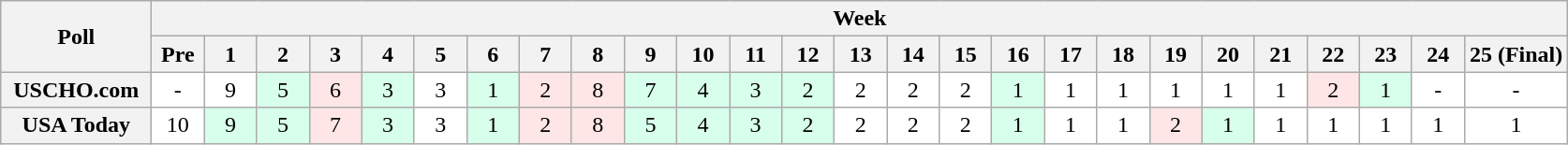<table class="wikitable" style="white-space:nowrap;">
<tr>
<th scope="col" width="100" rowspan="2">Poll</th>
<th colspan="26">Week</th>
</tr>
<tr>
<th scope="col" width="30">Pre</th>
<th scope="col" width="30">1</th>
<th scope="col" width="30">2</th>
<th scope="col" width="30">3</th>
<th scope="col" width="30">4</th>
<th scope="col" width="30">5</th>
<th scope="col" width="30">6</th>
<th scope="col" width="30">7</th>
<th scope="col" width="30">8</th>
<th scope="col" width="30">9</th>
<th scope="col" width="30">10</th>
<th scope="col" width="30">11</th>
<th scope="col" width="30">12</th>
<th scope="col" width="30">13</th>
<th scope="col" width="30">14</th>
<th scope="col" width="30">15</th>
<th scope="col" width="30">16</th>
<th scope="col" width="30">17</th>
<th scope="col" width="30">18</th>
<th scope="col" width="30">19</th>
<th scope="col" width="30">20</th>
<th scope="col" width="30">21</th>
<th scope="col" width="30">22</th>
<th scope="col" width="30">23</th>
<th scope="col" width="30">24</th>
<th scope="col" width="30">25 (Final)</th>
</tr>
<tr style="text-align:center;">
<th>USCHO.com</th>
<td bgcolor=FFFFFF>-</td>
<td bgcolor=FFFFFF>9</td>
<td bgcolor=D8FFEB>5</td>
<td bgcolor=FFE6E6>6</td>
<td bgcolor=D8FFEB>3</td>
<td bgcolor=FFFFFF>3</td>
<td bgcolor=D8FFEB>1</td>
<td bgcolor=FFE6E6>2</td>
<td bgcolor=FFE6E6>8</td>
<td bgcolor=D8FFEB>7</td>
<td bgcolor=D8FFEB>4</td>
<td bgcolor=D8FFEB>3</td>
<td bgcolor=D8FFEB>2</td>
<td bgcolor=FFFFFF>2</td>
<td bgcolor=FFFFFF>2</td>
<td bgcolor=FFFFFF>2</td>
<td bgcolor=D8FFEB>1</td>
<td bgcolor=FFFFFF>1</td>
<td bgcolor=FFFFFF>1</td>
<td bgcolor=FFFFFF>1</td>
<td bgcolor=FFFFFF>1</td>
<td bgcolor=FFFFFF>1</td>
<td bgcolor=FFE6E6>2</td>
<td bgcolor=D8FFEB>1</td>
<td bgcolor=FFFFFF>-</td>
<td bgcolor=FFFFFF>-</td>
</tr>
<tr style="text-align:center;">
<th>USA Today</th>
<td bgcolor=FFFFFF>10</td>
<td bgcolor=D8FFEB>9</td>
<td bgcolor=D8FFEB>5</td>
<td bgcolor=FFE6E6>7</td>
<td bgcolor=D8FFEB>3</td>
<td bgcolor=FFFFFF>3</td>
<td bgcolor=D8FFEB>1</td>
<td bgcolor=FFE6E6>2</td>
<td bgcolor=FFE6E6>8</td>
<td bgcolor=D8FFEB>5</td>
<td bgcolor=D8FFEB>4</td>
<td bgcolor=D8FFEB>3</td>
<td bgcolor=D8FFEB>2</td>
<td bgcolor=FFFFFF>2</td>
<td bgcolor=FFFFFF>2</td>
<td bgcolor=FFFFFF>2</td>
<td bgcolor=D8FFEB>1</td>
<td bgcolor=FFFFFF>1</td>
<td bgcolor=FFFFFF>1</td>
<td bgcolor=FFE6E6>2</td>
<td bgcolor=D8FFEB>1</td>
<td bgcolor=FFFFFF>1</td>
<td bgcolor=FFFFFF>1</td>
<td bgcolor=FFFFFF>1</td>
<td bgcolor=FFFFFF>1</td>
<td bgcolor=FFFFFF>1</td>
</tr>
</table>
